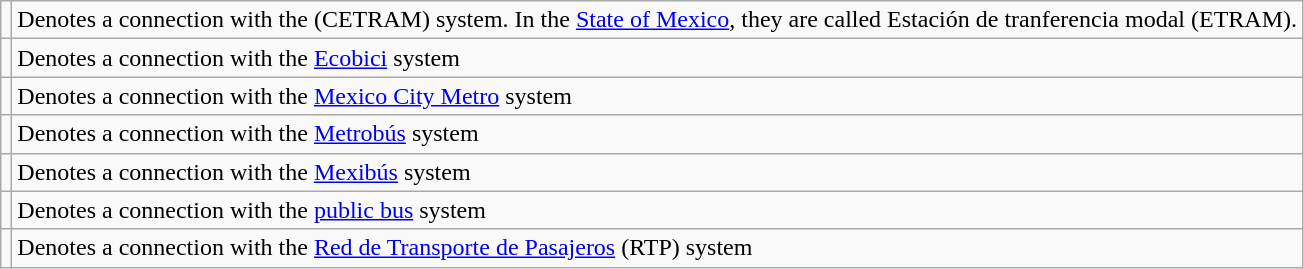<table class="wikitable">
<tr>
<td></td>
<td>Denotes a connection with the  (CETRAM) system. In the <a href='#'>State of Mexico</a>, they are called Estación de tranferencia modal (ETRAM).</td>
</tr>
<tr>
<td></td>
<td>Denotes a connection with the <a href='#'>Ecobici</a> system</td>
</tr>
<tr>
<td></td>
<td>Denotes a connection with the <a href='#'>Mexico City Metro</a> system</td>
</tr>
<tr>
<td></td>
<td>Denotes a connection with the <a href='#'>Metrobús</a> system</td>
</tr>
<tr>
<td></td>
<td>Denotes a connection with the <a href='#'>Mexibús</a> system</td>
</tr>
<tr>
<td></td>
<td>Denotes a connection with the <a href='#'>public bus</a> system</td>
</tr>
<tr>
<td></td>
<td>Denotes a connection with the <a href='#'>Red de Transporte de Pasajeros</a> (RTP) system</td>
</tr>
</table>
